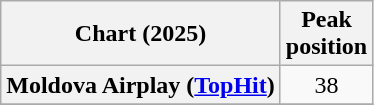<table class="wikitable plainrowheaders" style="text-align:center">
<tr>
<th scope="col">Chart (2025)</th>
<th scope="col">Peak<br>position</th>
</tr>
<tr>
<th scope="row">Moldova Airplay (<a href='#'>TopHit</a>)</th>
<td>38</td>
</tr>
<tr>
</tr>
</table>
